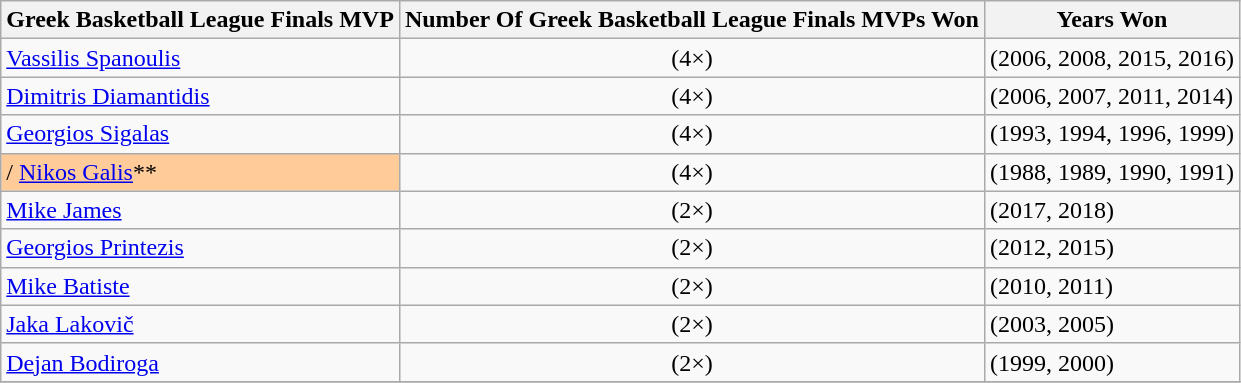<table class="wikitable sortable">
<tr>
<th><strong>Greek Basketball League Finals MVP</strong></th>
<th>Number Of Greek Basketball League Finals MVPs Won</th>
<th>Years Won</th>
</tr>
<tr>
<td> <a href='#'>Vassilis Spanoulis</a></td>
<td style="text-align: center;">(4×)</td>
<td>(2006, 2008, 2015, 2016)</td>
</tr>
<tr>
<td> <a href='#'>Dimitris Diamantidis</a></td>
<td style="text-align: center;">(4×)</td>
<td>(2006, 2007, 2011, 2014)</td>
</tr>
<tr>
<td> <a href='#'>Georgios Sigalas</a></td>
<td style="text-align: center;">(4×)</td>
<td>(1993, 1994, 1996, 1999)</td>
</tr>
<tr>
<td !scope="row" style="background-color:#FFCC99">/ <a href='#'>Nikos Galis</a>**</td>
<td style="text-align: center;">(4×)</td>
<td>(1988, 1989, 1990, 1991)</td>
</tr>
<tr>
<td> <a href='#'>Mike James</a></td>
<td style="text-align: center;">(2×)</td>
<td>(2017, 2018)</td>
</tr>
<tr>
<td> <a href='#'>Georgios Printezis</a></td>
<td style="text-align: center;">(2×)</td>
<td>(2012, 2015)</td>
</tr>
<tr>
<td> <a href='#'>Mike Batiste</a></td>
<td style="text-align: center;">(2×)</td>
<td>(2010, 2011)</td>
</tr>
<tr>
<td> <a href='#'>Jaka Lakovič</a></td>
<td style="text-align: center;">(2×)</td>
<td>(2003, 2005)</td>
</tr>
<tr>
<td> <a href='#'>Dejan Bodiroga</a></td>
<td style="text-align: center;">(2×)</td>
<td>(1999, 2000)</td>
</tr>
<tr>
</tr>
</table>
